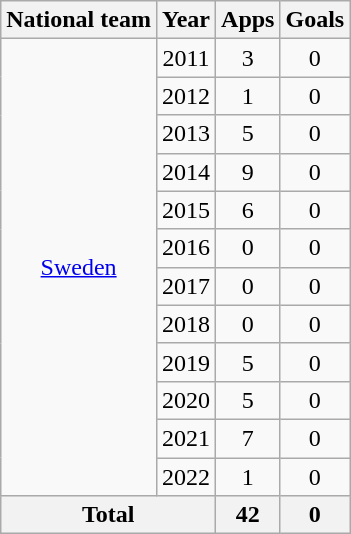<table class="wikitable" style="text-align:center">
<tr>
<th>National team</th>
<th>Year</th>
<th>Apps</th>
<th>Goals</th>
</tr>
<tr>
<td rowspan="12"><a href='#'>Sweden</a></td>
<td>2011</td>
<td>3</td>
<td>0</td>
</tr>
<tr>
<td>2012</td>
<td>1</td>
<td>0</td>
</tr>
<tr>
<td>2013</td>
<td>5</td>
<td>0</td>
</tr>
<tr>
<td>2014</td>
<td>9</td>
<td>0</td>
</tr>
<tr>
<td>2015</td>
<td>6</td>
<td>0</td>
</tr>
<tr>
<td>2016</td>
<td>0</td>
<td>0</td>
</tr>
<tr>
<td>2017</td>
<td>0</td>
<td>0</td>
</tr>
<tr>
<td>2018</td>
<td>0</td>
<td>0</td>
</tr>
<tr>
<td>2019</td>
<td>5</td>
<td>0</td>
</tr>
<tr>
<td>2020</td>
<td>5</td>
<td>0</td>
</tr>
<tr>
<td>2021</td>
<td>7</td>
<td>0</td>
</tr>
<tr>
<td>2022</td>
<td>1</td>
<td>0</td>
</tr>
<tr>
<th colspan="2">Total</th>
<th>42</th>
<th>0</th>
</tr>
</table>
